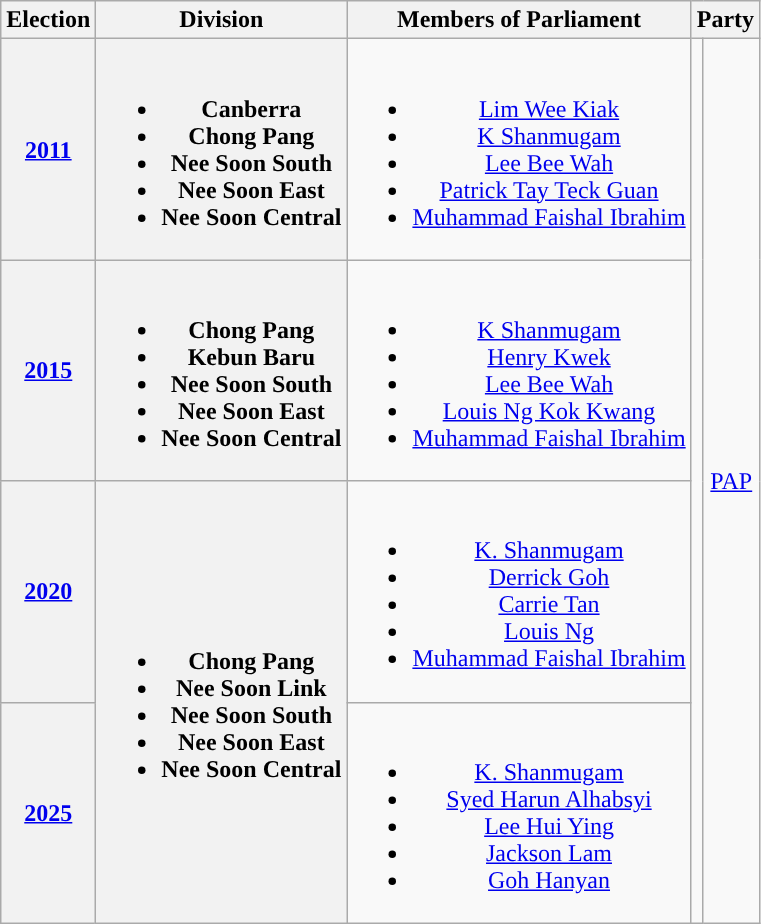<table class="wikitable" align="center" style="text-align:center">
<tr>
<th>Election</th>
<th>Division</th>
<th>Members of Parliament</th>
<th colspan="2">Party</th>
</tr>
<tr>
<th><a href='#'>2011</a></th>
<th><br><ul><li>Canberra</li><li>Chong Pang</li><li>Nee Soon South</li><li>Nee Soon East</li><li>Nee Soon Central</li></ul></th>
<td><br><ul><li><a href='#'>Lim Wee Kiak</a></li><li><a href='#'>K Shanmugam</a></li><li><a href='#'>Lee Bee Wah</a></li><li><a href='#'>Patrick Tay Teck Guan</a></li><li><a href='#'>Muhammad Faishal Ibrahim</a></li></ul></td>
<td rowspan="4"></td>
<td rowspan="4"><a href='#'>PAP</a></td>
</tr>
<tr>
<th><a href='#'>2015</a></th>
<th><br><ul><li>Chong Pang</li><li>Kebun Baru</li><li>Nee Soon South</li><li>Nee Soon East</li><li>Nee Soon Central</li></ul></th>
<td><br><ul><li><a href='#'>K Shanmugam</a></li><li><a href='#'>Henry Kwek</a></li><li><a href='#'>Lee Bee Wah</a></li><li><a href='#'>Louis Ng Kok Kwang</a></li><li><a href='#'>Muhammad Faishal Ibrahim</a></li></ul></td>
</tr>
<tr>
<th><a href='#'>2020</a></th>
<th rowspan="2"><br><ul><li>Chong Pang</li><li>Nee Soon Link</li><li>Nee Soon South</li><li>Nee Soon East</li><li>Nee Soon Central</li></ul></th>
<td><br><ul><li><a href='#'>K. Shanmugam</a></li><li><a href='#'>Derrick Goh</a></li><li><a href='#'>Carrie Tan</a></li><li><a href='#'>Louis Ng</a></li><li><a href='#'>Muhammad Faishal Ibrahim</a></li></ul></td>
</tr>
<tr>
<th><a href='#'>2025</a></th>
<td><br><ul><li><a href='#'>K. Shanmugam</a></li><li><a href='#'>Syed Harun Alhabsyi</a></li><li><a href='#'>Lee Hui Ying</a></li><li><a href='#'>Jackson Lam</a></li><li><a href='#'>Goh Hanyan</a></li></ul></td>
</tr>
</table>
